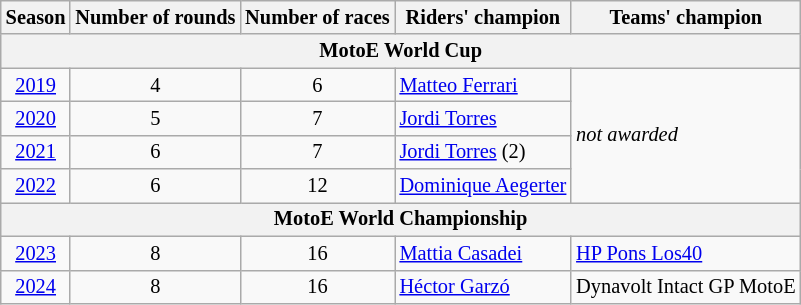<table class="wikitable sortable" style="font-size: 85%;">
<tr>
<th>Season</th>
<th>Number of rounds</th>
<th>Number of races</th>
<th>Riders' champion</th>
<th>Teams' champion</th>
</tr>
<tr>
<th colspan="5">MotoE World Cup</th>
</tr>
<tr>
<td align=center><a href='#'>2019</a></td>
<td align=center>4</td>
<td align=center>6</td>
<td> <a href='#'>Matteo Ferrari</a></td>
<td rowspan="4"><em>not awarded</em></td>
</tr>
<tr>
<td align=center><a href='#'>2020</a></td>
<td align=center>5</td>
<td align=center>7</td>
<td> <a href='#'>Jordi Torres</a></td>
</tr>
<tr>
<td align=center><a href='#'>2021</a></td>
<td align=center>6</td>
<td align=center>7</td>
<td> <a href='#'>Jordi Torres</a> (2)</td>
</tr>
<tr>
<td align=center><a href='#'>2022</a></td>
<td align=center>6</td>
<td align=center>12</td>
<td> <a href='#'>Dominique Aegerter</a></td>
</tr>
<tr>
<th colspan="5">MotoE World Championship</th>
</tr>
<tr>
<td align=center><a href='#'>2023</a></td>
<td align=center>8</td>
<td align=center>16</td>
<td> <a href='#'>Mattia Casadei</a></td>
<td> <a href='#'>HP Pons Los40</a></td>
</tr>
<tr>
<td align=center><a href='#'>2024</a></td>
<td align=center>8</td>
<td align=center>16</td>
<td> <a href='#'>Héctor Garzó</a></td>
<td> Dynavolt Intact GP MotoE</td>
</tr>
</table>
